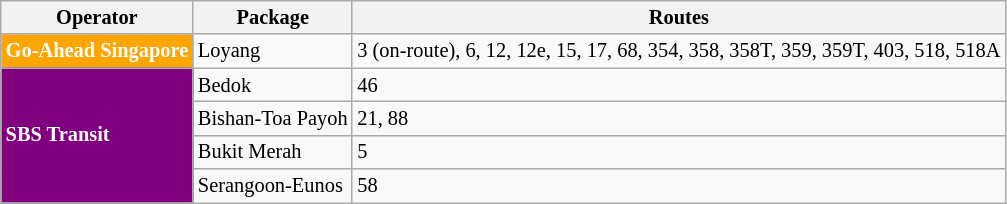<table class="wikitable" style="font-size:85%; text-align: left">
<tr>
<th>Operator</th>
<th>Package</th>
<th>Routes</th>
</tr>
<tr>
<td style="background-color:#FFA500; color: white"><strong>Go-Ahead Singapore</strong></td>
<td>Loyang</td>
<td>3 (on-route), 6, 12, 12e, 15, 17, 68, 354, 358, 358T, 359, 359T, 403, 518, 518A</td>
</tr>
<tr>
<td rowspan=4 style="background-color:#800080; color: white"><strong>SBS Transit</strong></td>
<td>Bedok</td>
<td>46</td>
</tr>
<tr>
<td>Bishan-Toa Payoh</td>
<td>21, 88</td>
</tr>
<tr>
<td>Bukit Merah</td>
<td>5</td>
</tr>
<tr>
<td>Serangoon-Eunos</td>
<td>58</td>
</tr>
</table>
